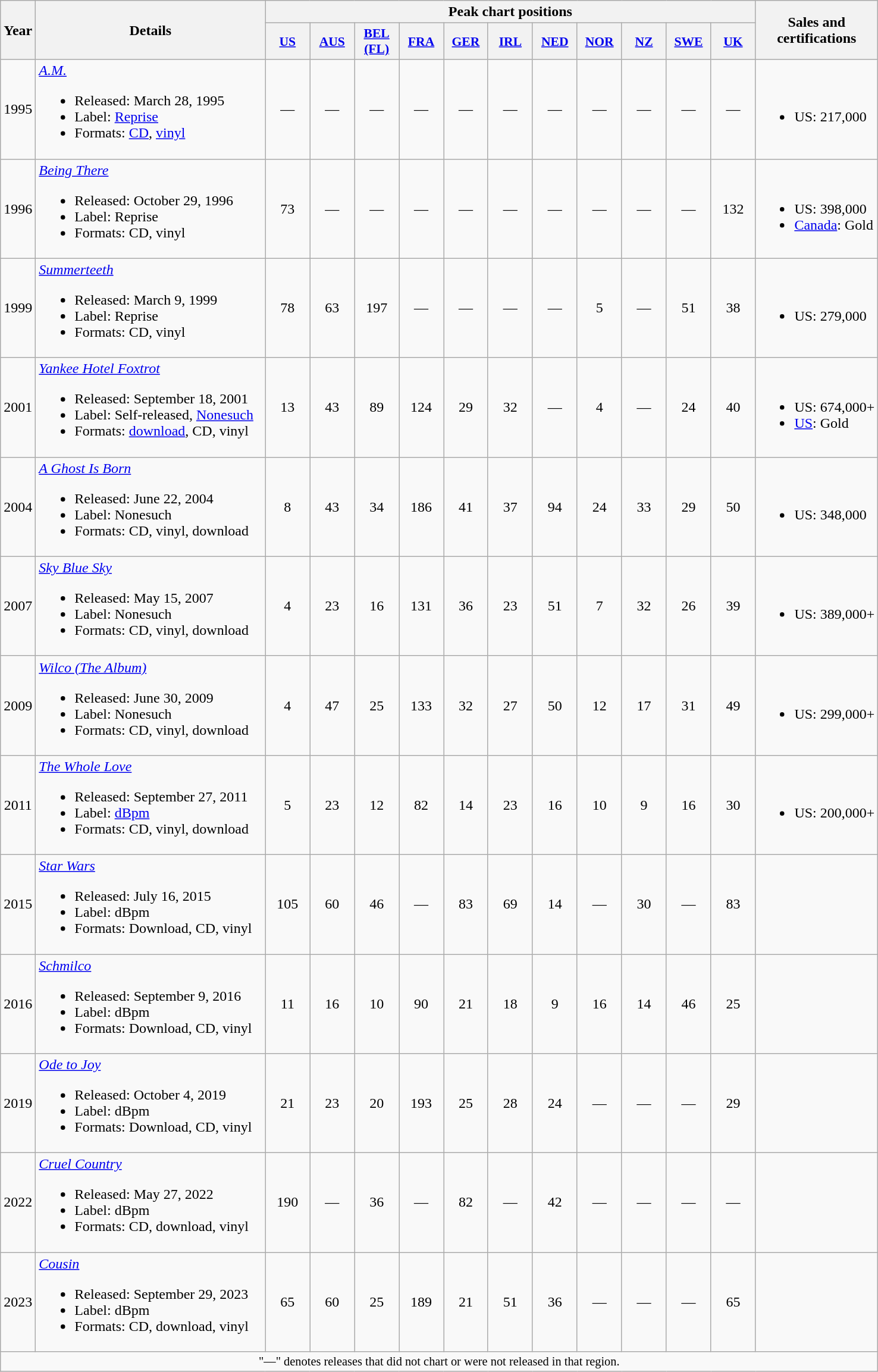<table class="wikitable" style="text-align:center">
<tr>
<th rowspan="2">Year</th>
<th rowspan="2" width=250>Details</th>
<th colspan="11">Peak chart positions</th>
<th rowspan="2">Sales and<br>certifications</th>
</tr>
<tr>
<th style="width:3em;font-size:90%"><a href='#'>US</a><br></th>
<th style="width:3em;font-size:90%"><a href='#'>AUS</a><br></th>
<th style="width:3em;font-size:90%"><a href='#'>BEL<br>(FL)</a><br></th>
<th style="width:3em;font-size:90%"><a href='#'>FRA</a><br></th>
<th style="width:3em;font-size:90%"><a href='#'>GER</a><br></th>
<th style="width:3em;font-size:90%"><a href='#'>IRL</a><br></th>
<th style="width:3em;font-size:90%"><a href='#'>NED</a><br></th>
<th style="width:3em;font-size:90%"><a href='#'>NOR</a><br></th>
<th style="width:3em;font-size:90%"><a href='#'>NZ</a><br></th>
<th style="width:3em;font-size:90%"><a href='#'>SWE</a><br></th>
<th style="width:3em;font-size:90%"><a href='#'>UK</a><br></th>
</tr>
<tr>
<td>1995</td>
<td align="left"><em><a href='#'>A.M.</a></em><br><ul><li>Released: March 28, 1995</li><li>Label: <a href='#'>Reprise</a></li><li>Formats: <a href='#'>CD</a>, <a href='#'>vinyl</a></li></ul></td>
<td>—</td>
<td>—</td>
<td>—</td>
<td>—</td>
<td>—</td>
<td>—</td>
<td>—</td>
<td>—</td>
<td>—</td>
<td>—</td>
<td>—</td>
<td align="left"><br><ul><li>US: 217,000</li></ul></td>
</tr>
<tr>
<td>1996</td>
<td align="left"><em><a href='#'>Being There</a></em><br><ul><li>Released: October 29, 1996</li><li>Label: Reprise</li><li>Formats: CD, vinyl</li></ul></td>
<td>73</td>
<td>—</td>
<td>—</td>
<td>—</td>
<td>—</td>
<td>—</td>
<td>—</td>
<td>—</td>
<td>—</td>
<td>—</td>
<td>132</td>
<td align="left"><br><ul><li>US: 398,000</li><li><a href='#'>Canada</a>: Gold</li></ul></td>
</tr>
<tr>
<td>1999</td>
<td align="left"><em><a href='#'>Summerteeth</a></em><br><ul><li>Released: March 9, 1999</li><li>Label: Reprise</li><li>Formats: CD, vinyl</li></ul></td>
<td>78</td>
<td>63</td>
<td>197</td>
<td>—</td>
<td>—</td>
<td>—</td>
<td>—</td>
<td>5</td>
<td>—</td>
<td>51</td>
<td>38</td>
<td align="left"><br><ul><li>US: 279,000</li></ul></td>
</tr>
<tr>
<td>2001</td>
<td align="left"><em><a href='#'>Yankee Hotel Foxtrot</a></em><br><ul><li>Released: September 18, 2001</li><li>Label: Self-released, <a href='#'>Nonesuch</a></li><li>Formats: <a href='#'>download</a>, CD, vinyl</li></ul></td>
<td>13</td>
<td>43</td>
<td>89</td>
<td>124</td>
<td>29</td>
<td>32</td>
<td>—</td>
<td>4</td>
<td>—</td>
<td>24</td>
<td>40</td>
<td align="left"><br><ul><li>US: 674,000+</li><li><a href='#'>US</a>: Gold</li></ul></td>
</tr>
<tr>
<td>2004</td>
<td align="left"><em><a href='#'>A Ghost Is Born</a></em><br><ul><li>Released: June 22, 2004</li><li>Label: Nonesuch</li><li>Formats: CD, vinyl, download</li></ul></td>
<td>8</td>
<td>43</td>
<td>34</td>
<td>186</td>
<td>41</td>
<td>37</td>
<td>94</td>
<td>24</td>
<td>33</td>
<td>29</td>
<td>50</td>
<td align="left"><br><ul><li>US: 348,000</li></ul></td>
</tr>
<tr>
<td>2007</td>
<td align="left"><em><a href='#'>Sky Blue Sky</a></em><br><ul><li>Released: May 15, 2007</li><li>Label: Nonesuch</li><li>Formats: CD, vinyl, download</li></ul></td>
<td>4</td>
<td>23</td>
<td>16</td>
<td>131</td>
<td>36</td>
<td>23</td>
<td>51</td>
<td>7</td>
<td>32</td>
<td>26</td>
<td>39</td>
<td align="left"><br><ul><li>US: 389,000+</li></ul></td>
</tr>
<tr>
<td>2009</td>
<td align="left"><em><a href='#'>Wilco (The Album)</a></em><br><ul><li>Released: June 30, 2009</li><li>Label: Nonesuch</li><li>Formats: CD, vinyl, download</li></ul></td>
<td>4</td>
<td>47</td>
<td>25</td>
<td>133</td>
<td>32</td>
<td>27</td>
<td>50</td>
<td>12</td>
<td>17</td>
<td>31</td>
<td>49</td>
<td align="left"><br><ul><li>US: 299,000+</li></ul></td>
</tr>
<tr>
<td>2011</td>
<td align="left"><em><a href='#'>The Whole Love</a></em><br><ul><li>Released: September 27, 2011</li><li>Label: <a href='#'>dBpm</a></li><li>Formats: CD, vinyl, download</li></ul></td>
<td>5</td>
<td>23</td>
<td>12</td>
<td>82</td>
<td>14</td>
<td>23</td>
<td>16</td>
<td>10</td>
<td>9</td>
<td>16</td>
<td>30</td>
<td align="left"><br><ul><li>US: 200,000+</li></ul></td>
</tr>
<tr>
<td>2015</td>
<td align="left"><em><a href='#'>Star Wars</a></em><br><ul><li>Released: July 16, 2015</li><li>Label: dBpm</li><li>Formats: Download, CD, vinyl</li></ul></td>
<td>105</td>
<td>60</td>
<td>46</td>
<td>—</td>
<td>83</td>
<td>69</td>
<td>14</td>
<td>—</td>
<td>30</td>
<td>—</td>
<td>83</td>
<td align="left"></td>
</tr>
<tr>
<td>2016</td>
<td align="left"><em><a href='#'>Schmilco</a></em><br><ul><li>Released: September 9, 2016</li><li>Label: dBpm</li><li>Formats: Download, CD, vinyl</li></ul></td>
<td>11</td>
<td>16</td>
<td>10</td>
<td>90</td>
<td>21</td>
<td>18</td>
<td>9</td>
<td>16</td>
<td>14</td>
<td>46</td>
<td>25</td>
<td></td>
</tr>
<tr>
<td>2019</td>
<td align="left"><em><a href='#'>Ode to Joy</a></em><br><ul><li>Released: October 4, 2019</li><li>Label: dBpm</li><li>Formats: Download, CD, vinyl</li></ul></td>
<td>21</td>
<td>23</td>
<td>20</td>
<td>193</td>
<td>25</td>
<td>28</td>
<td>24</td>
<td>—</td>
<td>—</td>
<td>—</td>
<td>29</td>
<td></td>
</tr>
<tr>
<td>2022</td>
<td align="left"><em><a href='#'>Cruel Country</a></em><br><ul><li>Released: May 27, 2022</li><li>Label: dBpm</li><li>Formats: CD, download, vinyl</li></ul></td>
<td>190</td>
<td>—</td>
<td>36</td>
<td>—</td>
<td>82</td>
<td>—</td>
<td>42</td>
<td>—</td>
<td>—</td>
<td>—</td>
<td>—</td>
<td></td>
</tr>
<tr>
<td>2023</td>
<td align="left"><em><a href='#'>Cousin</a></em><br><ul><li>Released: September 29, 2023</li><li>Label: dBpm</li><li>Formats: CD, download, vinyl</li></ul></td>
<td>65</td>
<td>60</td>
<td>25</td>
<td>189<br></td>
<td>21</td>
<td>51<br></td>
<td>36</td>
<td>—</td>
<td>—</td>
<td>—</td>
<td>65</td>
<td></td>
</tr>
<tr>
<td colspan="14" style="font-size: 85%">"—" denotes releases that did not chart or were not released in that region.</td>
</tr>
</table>
